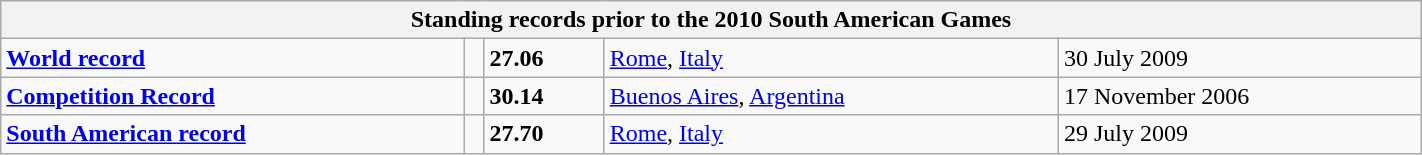<table class="wikitable" width=75%>
<tr>
<th colspan="5">Standing records prior to the 2010 South American Games</th>
</tr>
<tr>
<td><strong><a href='#'>World record</a></strong></td>
<td></td>
<td><strong>27.06</strong></td>
<td><a href='#'>Rome</a>, <a href='#'>Italy</a></td>
<td>30 July 2009</td>
</tr>
<tr>
<td><strong><a href='#'>Competition Record</a></strong></td>
<td></td>
<td><strong>30.14</strong></td>
<td><a href='#'>Buenos Aires</a>, <a href='#'>Argentina</a></td>
<td>17 November 2006</td>
</tr>
<tr>
<td><strong><a href='#'>South American record</a></strong></td>
<td></td>
<td><strong>27.70</strong></td>
<td><a href='#'>Rome</a>, <a href='#'>Italy</a></td>
<td>29 July 2009</td>
</tr>
</table>
